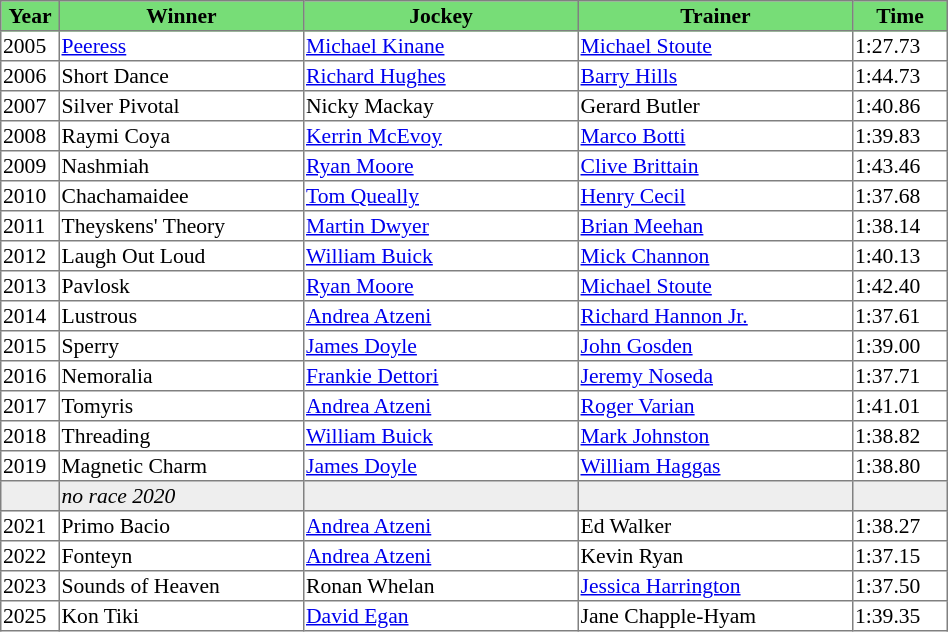<table class = "sortable" | border="1" style="border-collapse: collapse; font-size:90%">
<tr bgcolor="#77dd77" align="center">
<th style="width:36px"><strong>Year</strong></th>
<th style="width:160px"><strong>Winner</strong></th>
<th style="width:180px"><strong>Jockey</strong></th>
<th style="width:180px"><strong>Trainer</strong></th>
<th style="width:60px"><strong>Time</strong></th>
</tr>
<tr>
<td>2005</td>
<td><a href='#'>Peeress</a></td>
<td><a href='#'>Michael Kinane</a></td>
<td><a href='#'>Michael Stoute</a></td>
<td>1:27.73</td>
</tr>
<tr>
<td>2006</td>
<td>Short Dance</td>
<td><a href='#'>Richard Hughes</a></td>
<td><a href='#'>Barry Hills</a></td>
<td>1:44.73</td>
</tr>
<tr>
<td>2007</td>
<td>Silver Pivotal</td>
<td>Nicky Mackay</td>
<td>Gerard Butler</td>
<td>1:40.86</td>
</tr>
<tr>
<td>2008</td>
<td>Raymi Coya</td>
<td><a href='#'>Kerrin McEvoy</a></td>
<td><a href='#'>Marco Botti</a></td>
<td>1:39.83</td>
</tr>
<tr>
<td>2009</td>
<td>Nashmiah</td>
<td><a href='#'>Ryan Moore</a></td>
<td><a href='#'>Clive Brittain</a></td>
<td>1:43.46</td>
</tr>
<tr>
<td>2010</td>
<td>Chachamaidee</td>
<td><a href='#'>Tom Queally</a></td>
<td><a href='#'>Henry Cecil</a></td>
<td>1:37.68</td>
</tr>
<tr>
<td>2011</td>
<td>Theyskens' Theory</td>
<td><a href='#'>Martin Dwyer</a></td>
<td><a href='#'>Brian Meehan</a></td>
<td>1:38.14</td>
</tr>
<tr>
<td>2012</td>
<td>Laugh Out Loud</td>
<td><a href='#'>William Buick</a></td>
<td><a href='#'>Mick Channon</a></td>
<td>1:40.13</td>
</tr>
<tr>
<td>2013</td>
<td>Pavlosk</td>
<td><a href='#'>Ryan Moore</a></td>
<td><a href='#'>Michael Stoute</a></td>
<td>1:42.40</td>
</tr>
<tr>
<td>2014</td>
<td>Lustrous</td>
<td><a href='#'>Andrea Atzeni</a></td>
<td><a href='#'>Richard Hannon Jr.</a></td>
<td>1:37.61</td>
</tr>
<tr>
<td>2015</td>
<td>Sperry</td>
<td><a href='#'>James Doyle</a></td>
<td><a href='#'>John Gosden</a></td>
<td>1:39.00</td>
</tr>
<tr>
<td>2016</td>
<td>Nemoralia</td>
<td><a href='#'>Frankie Dettori</a></td>
<td><a href='#'>Jeremy Noseda</a></td>
<td>1:37.71</td>
</tr>
<tr>
<td>2017</td>
<td>Tomyris</td>
<td><a href='#'>Andrea Atzeni</a></td>
<td><a href='#'>Roger Varian</a></td>
<td>1:41.01</td>
</tr>
<tr>
<td>2018</td>
<td>Threading</td>
<td><a href='#'>William Buick</a></td>
<td><a href='#'>Mark Johnston</a></td>
<td>1:38.82</td>
</tr>
<tr>
<td>2019</td>
<td>Magnetic Charm</td>
<td><a href='#'>James Doyle</a></td>
<td><a href='#'>William Haggas</a></td>
<td>1:38.80</td>
</tr>
<tr bgcolor="#eeeeee">
<td data-sort-value="2020"></td>
<td><em>no race 2020</em> </td>
<td></td>
<td></td>
<td></td>
</tr>
<tr>
<td>2021</td>
<td>Primo Bacio</td>
<td><a href='#'>Andrea Atzeni</a></td>
<td>Ed Walker</td>
<td>1:38.27</td>
</tr>
<tr>
<td>2022</td>
<td>Fonteyn</td>
<td><a href='#'>Andrea Atzeni</a></td>
<td>Kevin Ryan</td>
<td>1:37.15</td>
</tr>
<tr>
<td>2023</td>
<td>Sounds of Heaven</td>
<td>Ronan Whelan</td>
<td><a href='#'>Jessica Harrington</a></td>
<td>1:37.50</td>
</tr>
<tr>
<td>2025</td>
<td>Kon Tiki</td>
<td><a href='#'>David Egan</a></td>
<td>Jane Chapple-Hyam</td>
<td>1:39.35</td>
</tr>
</table>
